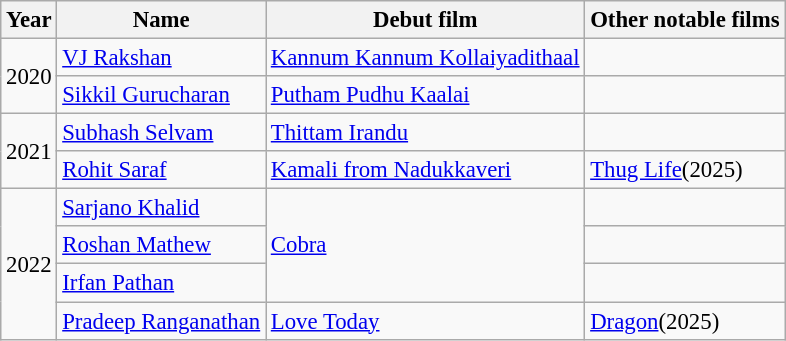<table class="wikitable sortable" style="font-size:95%;">
<tr>
<th>Year</th>
<th>Name</th>
<th>Debut film</th>
<th class="unsortable">Other notable films</th>
</tr>
<tr>
<td rowspan="2">2020</td>
<td><a href='#'>VJ Rakshan</a></td>
<td><a href='#'>Kannum Kannum Kollaiyadithaal</a></td>
<td></td>
</tr>
<tr>
<td><a href='#'>Sikkil Gurucharan</a></td>
<td><a href='#'>Putham Pudhu Kaalai</a></td>
<td></td>
</tr>
<tr>
<td rowspan="2">2021</td>
<td><a href='#'>Subhash Selvam</a></td>
<td><a href='#'>Thittam Irandu</a></td>
<td></td>
</tr>
<tr>
<td><a href='#'>Rohit Saraf</a></td>
<td><a href='#'>Kamali from Nadukkaveri</a></td>
<td><a href='#'>Thug Life</a>(2025)</td>
</tr>
<tr>
<td rowspan="4">2022</td>
<td><a href='#'>Sarjano Khalid</a></td>
<td rowspan="3"><a href='#'>Cobra</a></td>
<td></td>
</tr>
<tr>
<td><a href='#'>Roshan Mathew</a></td>
<td></td>
</tr>
<tr>
<td><a href='#'>Irfan Pathan</a></td>
<td></td>
</tr>
<tr>
<td><a href='#'>Pradeep Ranganathan</a></td>
<td><a href='#'>Love Today</a></td>
<td><a href='#'>Dragon</a>(2025)</td>
</tr>
</table>
